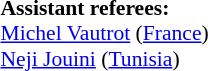<table width=50% style="font-size: 90%">
<tr>
<td><br><strong>Assistant referees:</strong>
<br><a href='#'>Michel Vautrot</a> (<a href='#'>France</a>)
<br><a href='#'>Neji Jouini</a> (<a href='#'>Tunisia</a>)</td>
</tr>
</table>
